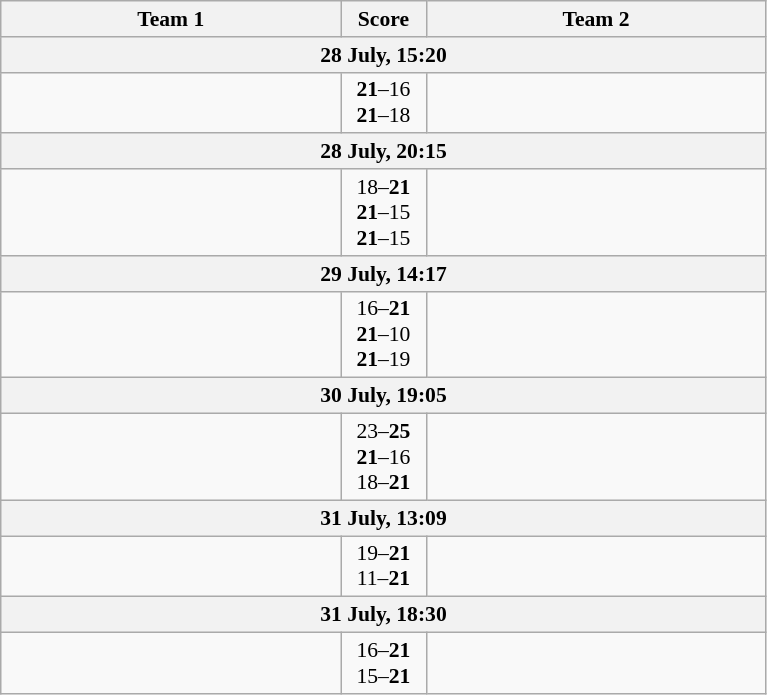<table class="wikitable" style="text-align: center; font-size:90% ">
<tr>
<th align="right" width="220">Team 1</th>
<th width="50">Score</th>
<th align="left" width="220">Team 2</th>
</tr>
<tr>
<th colspan=3>28 July, 15:20</th>
</tr>
<tr>
<td align=right><strong></strong></td>
<td align=center><strong>21</strong>–16<br><strong>21</strong>–18</td>
<td align=left></td>
</tr>
<tr>
<th colspan=3>28 July, 20:15</th>
</tr>
<tr>
<td align=right><strong></strong></td>
<td align=center>18–<strong>21</strong><br><strong>21</strong>–15<br><strong>21</strong>–15</td>
<td align=left></td>
</tr>
<tr>
<th colspan=3>29 July, 14:17</th>
</tr>
<tr>
<td align=right><strong></strong></td>
<td align=center>16–<strong>21</strong><br><strong>21</strong>–10<br><strong>21</strong>–19</td>
<td align=left></td>
</tr>
<tr>
<th colspan=3>30 July, 19:05</th>
</tr>
<tr>
<td align=right></td>
<td align=center>23–<strong>25</strong><br><strong>21</strong>–16<br>18–<strong>21</strong></td>
<td align=left><strong></strong></td>
</tr>
<tr>
<th colspan=3>31 July, 13:09</th>
</tr>
<tr>
<td align=right></td>
<td align=center>19–<strong>21</strong><br>11–<strong>21</strong></td>
<td align=left><strong></strong></td>
</tr>
<tr>
<th colspan=3>31 July, 18:30</th>
</tr>
<tr>
<td align=right></td>
<td align=center>16–<strong>21</strong><br>15–<strong>21</strong></td>
<td align=left><strong></strong></td>
</tr>
</table>
